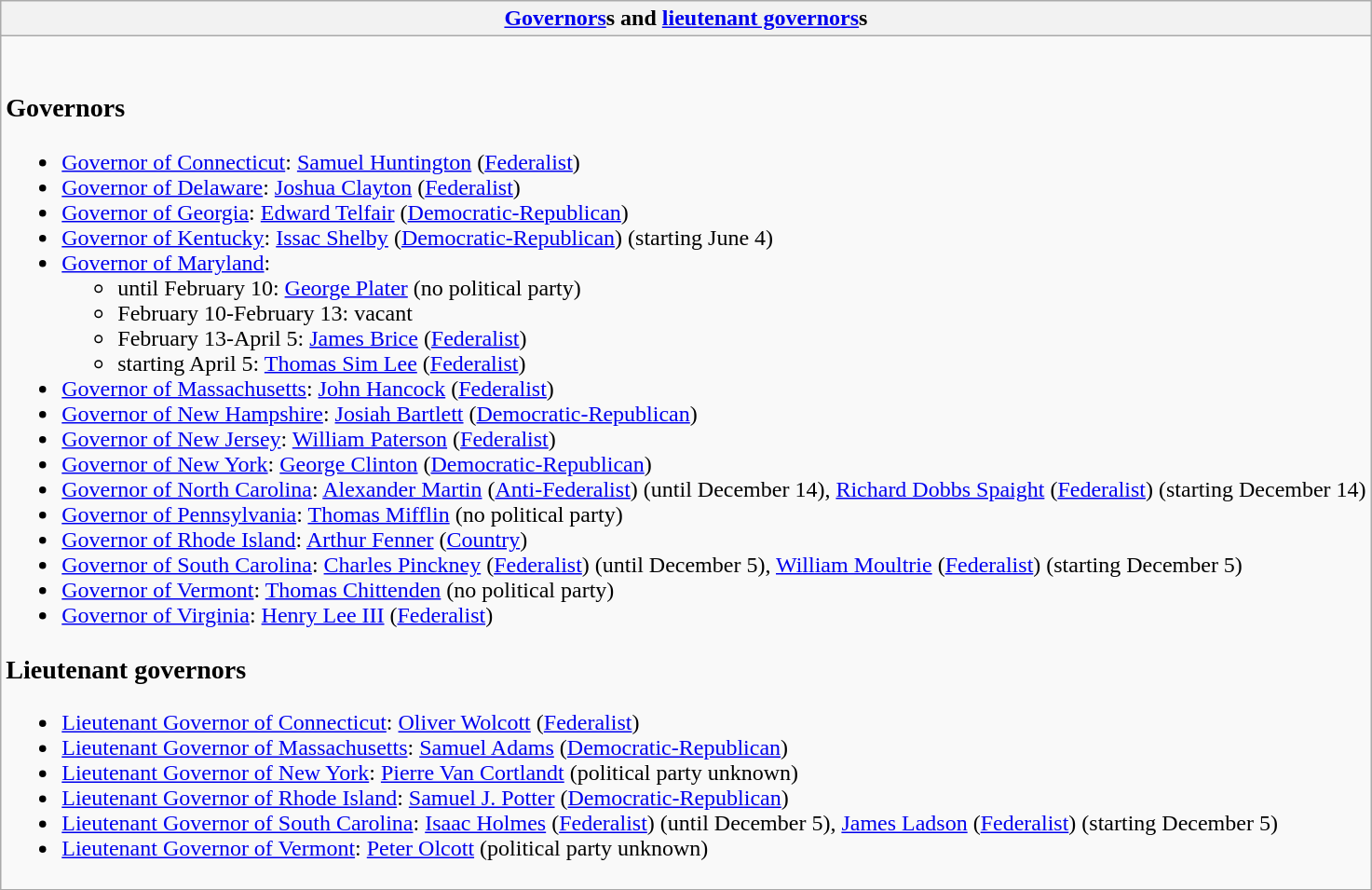<table class="wikitable collapsible collapsed">
<tr>
<th><a href='#'>Governors</a>s and <a href='#'>lieutenant governors</a>s</th>
</tr>
<tr>
<td><br><h3>Governors</h3><ul><li><a href='#'>Governor of Connecticut</a>: <a href='#'>Samuel Huntington</a> (<a href='#'>Federalist</a>)</li><li><a href='#'>Governor of Delaware</a>: <a href='#'>Joshua Clayton</a> (<a href='#'>Federalist</a>)</li><li><a href='#'>Governor of Georgia</a>: <a href='#'>Edward Telfair</a> (<a href='#'>Democratic-Republican</a>)</li><li><a href='#'>Governor of Kentucky</a>: <a href='#'>Issac Shelby</a> (<a href='#'>Democratic-Republican</a>) (starting June 4)</li><li><a href='#'>Governor of Maryland</a>:<ul><li>until February 10: <a href='#'>George Plater</a> (no political party)</li><li>February 10-February 13: vacant</li><li>February 13-April 5: <a href='#'>James Brice</a> (<a href='#'>Federalist</a>)</li><li>starting April 5: <a href='#'>Thomas Sim Lee</a> (<a href='#'>Federalist</a>)</li></ul></li><li><a href='#'>Governor of Massachusetts</a>: <a href='#'>John Hancock</a> (<a href='#'>Federalist</a>)</li><li><a href='#'>Governor of New Hampshire</a>: <a href='#'>Josiah Bartlett</a> (<a href='#'>Democratic-Republican</a>)</li><li><a href='#'>Governor of New Jersey</a>: <a href='#'>William Paterson</a> (<a href='#'>Federalist</a>)</li><li><a href='#'>Governor of New York</a>: <a href='#'>George Clinton</a> (<a href='#'>Democratic-Republican</a>)</li><li><a href='#'>Governor of North Carolina</a>: <a href='#'>Alexander Martin</a> (<a href='#'>Anti-Federalist</a>) (until December 14), <a href='#'>Richard Dobbs Spaight</a> (<a href='#'>Federalist</a>) (starting December 14)</li><li><a href='#'>Governor of Pennsylvania</a>: <a href='#'>Thomas Mifflin</a> (no political party)</li><li><a href='#'>Governor of Rhode Island</a>: <a href='#'>Arthur Fenner</a> (<a href='#'>Country</a>)</li><li><a href='#'>Governor of South Carolina</a>: <a href='#'>Charles Pinckney</a> (<a href='#'>Federalist</a>) (until December 5), <a href='#'>William Moultrie</a> (<a href='#'>Federalist</a>) (starting December 5)</li><li><a href='#'>Governor of Vermont</a>: <a href='#'>Thomas Chittenden</a> (no political party)</li><li><a href='#'>Governor of Virginia</a>: <a href='#'>Henry Lee III</a> (<a href='#'>Federalist</a>)</li></ul><h3>Lieutenant governors</h3><ul><li><a href='#'>Lieutenant Governor of Connecticut</a>: <a href='#'>Oliver Wolcott</a> (<a href='#'>Federalist</a>)</li><li><a href='#'>Lieutenant Governor of Massachusetts</a>: <a href='#'>Samuel Adams</a> (<a href='#'>Democratic-Republican</a>)</li><li><a href='#'>Lieutenant Governor of New York</a>: <a href='#'>Pierre Van Cortlandt</a> (political party unknown)</li><li><a href='#'>Lieutenant Governor of Rhode Island</a>: <a href='#'>Samuel J. Potter</a> (<a href='#'>Democratic-Republican</a>)</li><li><a href='#'>Lieutenant Governor of South Carolina</a>: <a href='#'>Isaac Holmes</a> (<a href='#'>Federalist</a>) (until December 5), <a href='#'>James Ladson</a> (<a href='#'>Federalist</a>) (starting December 5)</li><li><a href='#'>Lieutenant Governor of Vermont</a>: <a href='#'>Peter Olcott</a> (political party unknown)</li></ul></td>
</tr>
</table>
